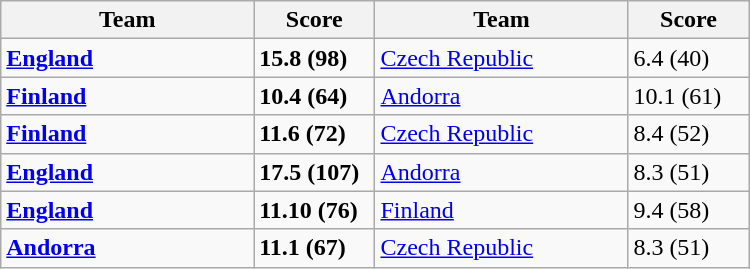<table class="wikitable" width=500>
<tr>
<th width=25%>Team</th>
<th width=12%>Score</th>
<th width=25%>Team</th>
<th width=12%>Score</th>
</tr>
<tr style="vertical-align: top;">
<td> <strong><a href='#'>England</a></strong></td>
<td><strong>15.8 (98)</strong></td>
<td> <a href='#'>Czech Republic</a></td>
<td>6.4 (40)</td>
</tr>
<tr>
<td> <strong><a href='#'>Finland</a></strong></td>
<td><strong>10.4 (64)</strong></td>
<td> <a href='#'>Andorra</a></td>
<td>10.1 (61)</td>
</tr>
<tr>
<td> <strong><a href='#'>Finland</a></strong></td>
<td><strong>11.6 (72)</strong></td>
<td> <a href='#'>Czech Republic</a></td>
<td>8.4 (52)</td>
</tr>
<tr>
<td> <strong><a href='#'>England</a></strong></td>
<td><strong>17.5 (107)</strong></td>
<td> <a href='#'>Andorra</a></td>
<td>8.3 (51)</td>
</tr>
<tr>
<td> <strong><a href='#'>England</a></strong></td>
<td><strong>11.10 (76)</strong></td>
<td> <a href='#'>Finland</a></td>
<td>9.4 (58)</td>
</tr>
<tr>
<td> <strong><a href='#'>Andorra</a></strong></td>
<td><strong>11.1 (67)</strong></td>
<td> <a href='#'>Czech Republic</a></td>
<td>8.3 (51)</td>
</tr>
</table>
